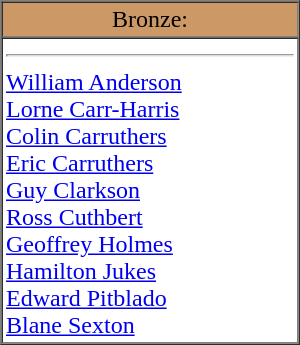<table border="1" cellpadding="2" cellSpacing="0">
<tr>
<td ! align="center" bgcolor="#cc9966">Bronze:</td>
</tr>
<tr>
</tr>
<tr valign=top>
<td style="width:12em"><hr><a href='#'>William Anderson</a><br><a href='#'>Lorne Carr-Harris</a><br><a href='#'>Colin Carruthers</a><br><a href='#'>Eric Carruthers</a><br><a href='#'>Guy Clarkson</a><br><a href='#'>Ross Cuthbert</a><br><a href='#'>Geoffrey Holmes</a><br><a href='#'>Hamilton Jukes</a><br><a href='#'>Edward Pitblado</a><br><a href='#'>Blane Sexton</a></td>
</tr>
</table>
